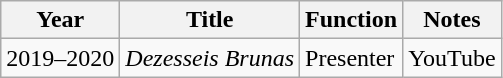<table class="wikitable">
<tr>
<th>Year</th>
<th>Title</th>
<th>Function</th>
<th>Notes</th>
</tr>
<tr>
<td>2019–2020</td>
<td><em>Dezesseis Brunas</em></td>
<td>Presenter</td>
<td>YouTube</td>
</tr>
</table>
